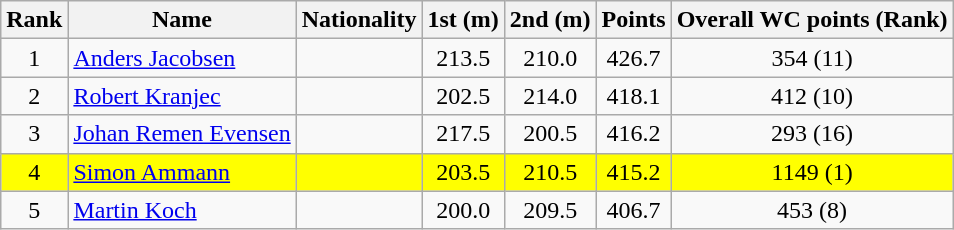<table class="wikitable">
<tr>
<th align=Center>Rank</th>
<th>Name</th>
<th>Nationality</th>
<th align=Center>1st (m)</th>
<th>2nd (m)</th>
<th>Points</th>
<th>Overall WC points (Rank)</th>
</tr>
<tr>
<td align=center>1</td>
<td align=left><a href='#'>Anders Jacobsen</a></td>
<td align=left></td>
<td align=center>213.5</td>
<td align=center>210.0</td>
<td align=center>426.7</td>
<td align=center>354 (11)</td>
</tr>
<tr>
<td align=center>2</td>
<td align=left><a href='#'>Robert Kranjec</a></td>
<td align=left></td>
<td align=center>202.5</td>
<td align=center>214.0</td>
<td align=center>418.1</td>
<td align=center>412 (10)</td>
</tr>
<tr>
<td align=center>3</td>
<td align=left><a href='#'>Johan Remen Evensen</a></td>
<td align=left></td>
<td align=center>217.5</td>
<td align=center>200.5</td>
<td align=center>416.2</td>
<td align=center>293 (16)</td>
</tr>
<tr style="background:#FFFF00;">
<td align=center>4</td>
<td align=left><a href='#'>Simon Ammann</a></td>
<td align=left></td>
<td align=center>203.5</td>
<td align=center>210.5</td>
<td align=center>415.2</td>
<td align=center>1149 (1)</td>
</tr>
<tr>
<td align=center>5</td>
<td align=left><a href='#'>Martin Koch</a></td>
<td align=left></td>
<td align=center>200.0</td>
<td align=center>209.5</td>
<td align=center>406.7</td>
<td align=center>453 (8)</td>
</tr>
</table>
